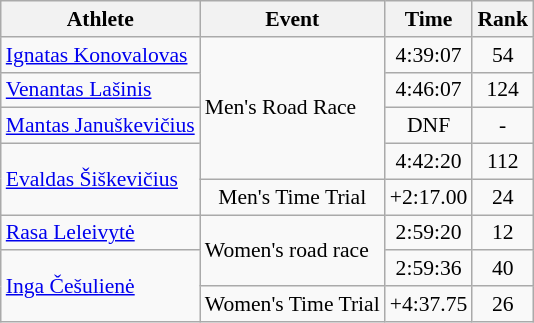<table class=wikitable style=font-size:90%;>
<tr>
<th>Athlete</th>
<th>Event</th>
<th>Time</th>
<th>Rank</th>
</tr>
<tr align=center>
<td align=left><a href='#'>Ignatas Konovalovas</a></td>
<td align=left rowspan="4">Men's Road Race</td>
<td>4:39:07</td>
<td>54</td>
</tr>
<tr align=center>
<td align=left><a href='#'>Venantas Lašinis</a></td>
<td>4:46:07</td>
<td>124</td>
</tr>
<tr align=center>
<td align=left><a href='#'>Mantas Januškevičius</a></td>
<td>DNF</td>
<td>-</td>
</tr>
<tr align=center>
<td align=left rowspan="2"><a href='#'>Evaldas Šiškevičius</a></td>
<td>4:42:20</td>
<td>112</td>
</tr>
<tr align=center>
<td>Men's Time Trial</td>
<td>+2:17.00</td>
<td>24</td>
</tr>
<tr align=center>
<td align=left><a href='#'>Rasa Leleivytė</a></td>
<td align=left rowspan="2">Women's road race</td>
<td>2:59:20</td>
<td>12</td>
</tr>
<tr align=center>
<td align=left rowspan="2"><a href='#'>Inga Češulienė</a></td>
<td>2:59:36</td>
<td>40</td>
</tr>
<tr align=center>
<td align=left>Women's Time Trial</td>
<td>+4:37.75</td>
<td>26</td>
</tr>
</table>
